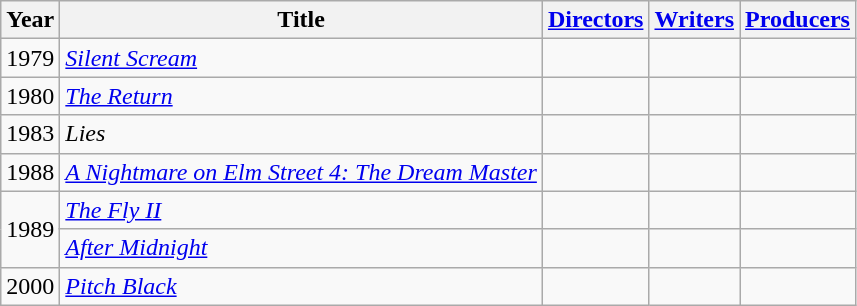<table class="wikitable">
<tr>
<th>Year</th>
<th>Title</th>
<th><a href='#'>Directors</a></th>
<th><a href='#'>Writers</a></th>
<th><a href='#'>Producers</a></th>
</tr>
<tr>
<td>1979</td>
<td><em><a href='#'>Silent Scream</a></em></td>
<td></td>
<td></td>
<td></td>
</tr>
<tr>
<td>1980</td>
<td><em><a href='#'>The Return</a></em></td>
<td></td>
<td></td>
<td></td>
</tr>
<tr>
<td>1983</td>
<td><em>Lies</em></td>
<td></td>
<td></td>
<td></td>
</tr>
<tr>
<td>1988</td>
<td><em><a href='#'>A Nightmare on Elm Street 4: The Dream Master</a></em></td>
<td></td>
<td></td>
<td></td>
</tr>
<tr>
<td rowspan=2>1989</td>
<td><em><a href='#'>The Fly II</a></em></td>
<td></td>
<td></td>
<td></td>
</tr>
<tr>
<td><em><a href='#'>After Midnight</a></em></td>
<td></td>
<td></td>
<td></td>
</tr>
<tr>
<td>2000</td>
<td><em><a href='#'>Pitch Black</a></em></td>
<td></td>
<td></td>
<td></td>
</tr>
</table>
